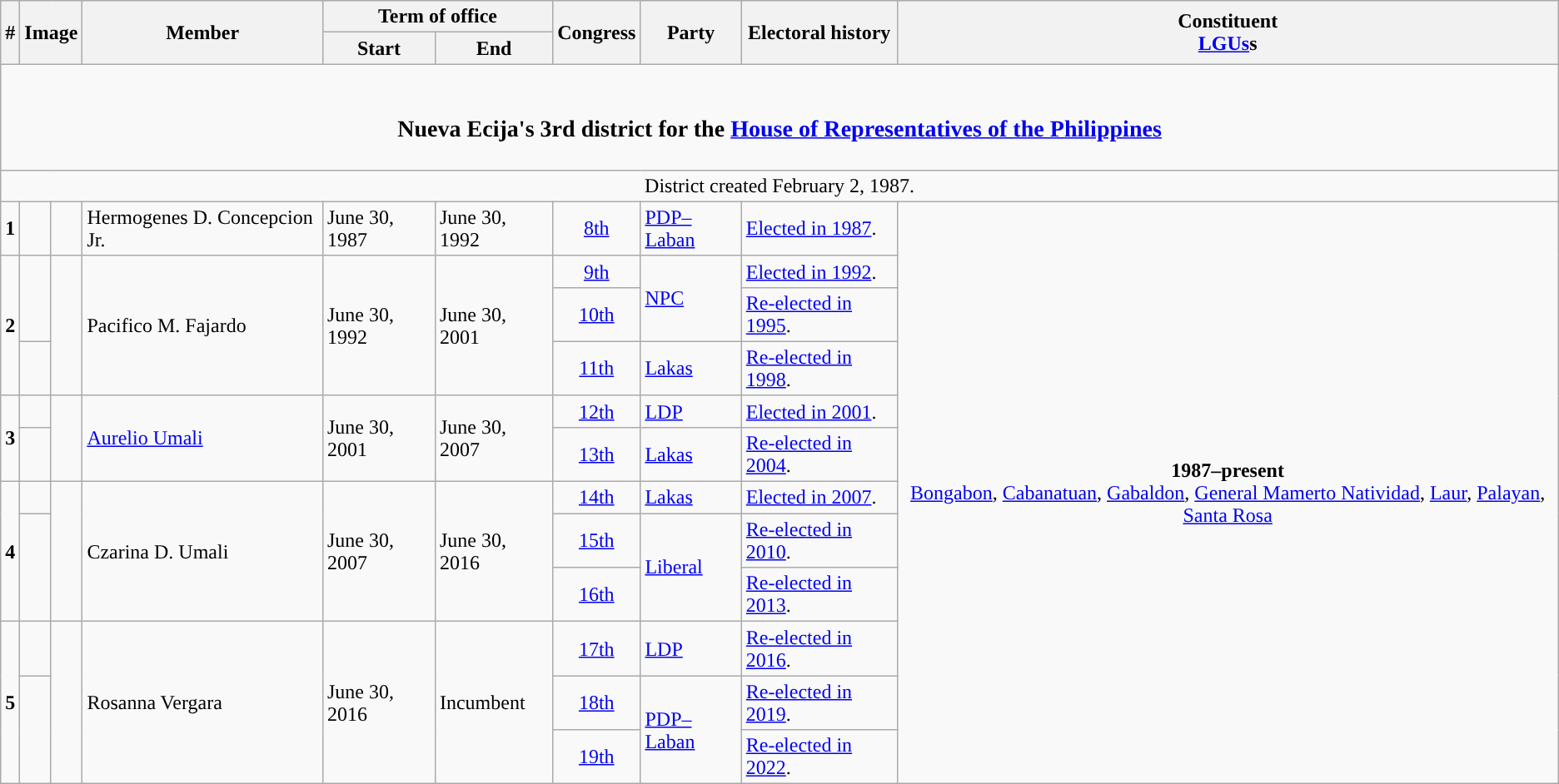<table class=wikitable>
<tr>
<th rowspan="2">#</th>
<th rowspan="2" colspan=2>Image</th>
<th rowspan="2">Member</th>
<th colspan=2>Term of office</th>
<th rowspan="2">Congress</th>
<th rowspan="2">Party</th>
<th rowspan="2">Electoral history</th>
<th rowspan="2">Constituent<br><a href='#'>LGUs</a>s</th>
</tr>
<tr>
<th>Start</th>
<th>End</th>
</tr>
<tr>
<td colspan="10" style="text-align:center;"><br><h3>Nueva Ecija's 3rd district for the <a href='#'>House of Representatives of the Philippines</a></h3></td>
</tr>
<tr>
<td colspan="10" style="text-align:center;">District created February 2, 1987.</td>
</tr>
<tr>
<td style="text-align:center;"><strong>1</strong></td>
<td style="color:inherit;background:"></td>
<td></td>
<td>Hermogenes D. Concepcion Jr.</td>
<td>June 30, 1987</td>
<td>June 30, 1992</td>
<td style="text-align:center;"><a href='#'>8th</a></td>
<td><a href='#'>PDP–Laban</a></td>
<td><a href='#'>Elected in 1987</a>.</td>
<td rowspan="12" style="text-align:center;"><strong>1987–present</strong><br><a href='#'>Bongabon</a>, <a href='#'>Cabanatuan</a>, <a href='#'>Gabaldon</a>, <a href='#'>General Mamerto Natividad</a>, <a href='#'>Laur</a>, <a href='#'>Palayan</a>, <a href='#'>Santa Rosa</a></td>
</tr>
<tr>
<td rowspan="3" style="text-align:center;"><strong>2</strong></td>
<td rowspan="2" style="color:inherit;background:"></td>
<td rowspan="3"></td>
<td rowspan="3">Pacifico M. Fajardo</td>
<td rowspan="3">June 30, 1992</td>
<td rowspan="3">June 30, 2001</td>
<td style="text-align:center;"><a href='#'>9th</a></td>
<td rowspan="2"><a href='#'>NPC</a></td>
<td><a href='#'>Elected in 1992</a>.</td>
</tr>
<tr>
<td style="text-align:center;"><a href='#'>10th</a></td>
<td><a href='#'>Re-elected in 1995</a>.</td>
</tr>
<tr>
<td style="color:inherit;background:"></td>
<td style="text-align:center;"><a href='#'>11th</a></td>
<td><a href='#'>Lakas</a></td>
<td><a href='#'>Re-elected in 1998</a>.</td>
</tr>
<tr>
<td rowspan="2" style="text-align:center;"><strong>3</strong></td>
<td style="color:inherit;background:"></td>
<td rowspan="2"></td>
<td rowspan="2"><a href='#'>Aurelio Umali</a></td>
<td rowspan="2">June 30, 2001</td>
<td rowspan="2">June 30, 2007</td>
<td style="text-align:center;"><a href='#'>12th</a></td>
<td><a href='#'>LDP</a></td>
<td><a href='#'>Elected in 2001</a>.</td>
</tr>
<tr>
<td style="color:inherit;background:"></td>
<td style="text-align:center;"><a href='#'>13th</a></td>
<td><a href='#'>Lakas</a></td>
<td><a href='#'>Re-elected in 2004</a>.</td>
</tr>
<tr>
<td rowspan="3" style="text-align:center;"><strong>4</strong></td>
<td style="color:inherit;background:"></td>
<td rowspan="3"></td>
<td rowspan="3">Czarina D. Umali</td>
<td rowspan="3">June 30, 2007</td>
<td rowspan="3">June 30, 2016</td>
<td style="text-align:center;"><a href='#'>14th</a></td>
<td><a href='#'>Lakas</a></td>
<td><a href='#'>Elected in 2007</a>.</td>
</tr>
<tr>
<td rowspan="2" style="color:inherit;background:"></td>
<td style="text-align:center;"><a href='#'>15th</a></td>
<td rowspan="2"><a href='#'>Liberal</a></td>
<td><a href='#'>Re-elected in 2010</a>.</td>
</tr>
<tr>
<td style="text-align:center;"><a href='#'>16th</a></td>
<td><a href='#'>Re-elected in 2013</a>.</td>
</tr>
<tr>
<td rowspan="3" style="text-align:center;"><strong>5</strong></td>
<td style="color:inherit;background:"></td>
<td rowspan="3"></td>
<td rowspan="3">Rosanna Vergara</td>
<td rowspan="3">June 30, 2016</td>
<td rowspan="3">Incumbent</td>
<td style="text-align:center;"><a href='#'>17th</a></td>
<td><a href='#'>LDP</a></td>
<td><a href='#'>Re-elected in 2016</a>.</td>
</tr>
<tr>
<td rowspan="2" style="color:inherit;background:"></td>
<td style="text-align:center;"><a href='#'>18th</a></td>
<td rowspan="2"><a href='#'>PDP–Laban</a></td>
<td><a href='#'>Re-elected in 2019</a>.</td>
</tr>
<tr>
<td style="text-align:center;"><a href='#'>19th</a></td>
<td><a href='#'>Re-elected in 2022</a>.</td>
</tr>
</table>
